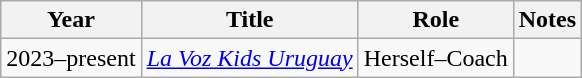<table class="wikitable sortable">
<tr>
<th scope="col">Year</th>
<th scope="col">Title</th>
<th scope="col">Role</th>
<th class="unsortable" scope="col">Notes</th>
</tr>
<tr>
<td>2023–present</td>
<td><em><a href='#'>La Voz Kids Uruguay</a></em></td>
<td>Herself–Coach</td>
<td></td>
</tr>
</table>
